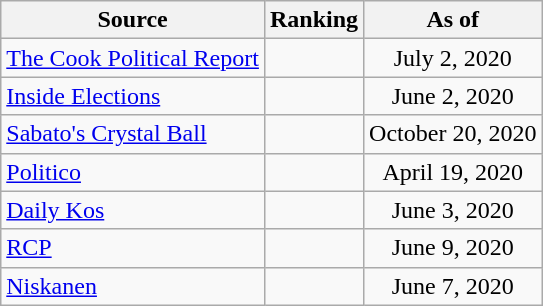<table class="wikitable" style="text-align:center">
<tr>
<th>Source</th>
<th>Ranking</th>
<th>As of</th>
</tr>
<tr>
<td style="text-align:left"><a href='#'>The Cook Political Report</a></td>
<td></td>
<td>July 2, 2020</td>
</tr>
<tr>
<td style="text-align:left"><a href='#'>Inside Elections</a></td>
<td></td>
<td>June 2, 2020</td>
</tr>
<tr>
<td style="text-align:left"><a href='#'>Sabato's Crystal Ball</a></td>
<td></td>
<td>October 20, 2020</td>
</tr>
<tr>
<td style="text-align:left"><a href='#'>Politico</a></td>
<td></td>
<td>April 19, 2020</td>
</tr>
<tr>
<td style="text-align:left"><a href='#'>Daily Kos</a></td>
<td></td>
<td>June 3, 2020</td>
</tr>
<tr>
<td style="text-align:left"><a href='#'>RCP</a></td>
<td></td>
<td>June 9, 2020</td>
</tr>
<tr>
<td style="text-align:left"><a href='#'>Niskanen</a></td>
<td></td>
<td>June 7, 2020</td>
</tr>
</table>
